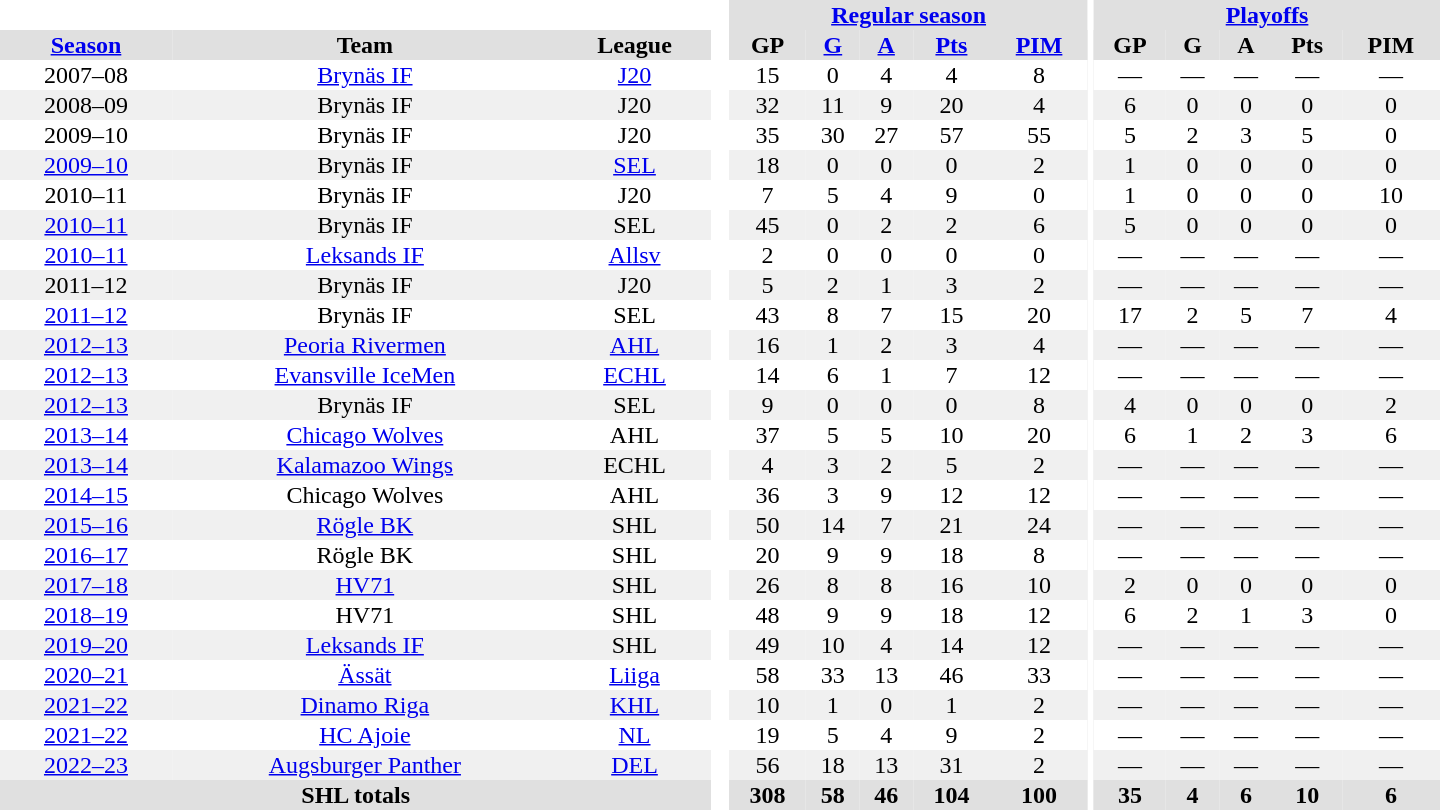<table border="0" cellpadding="1" cellspacing="0" style="text-align:center; width:60em">
<tr bgcolor="#e0e0e0">
<th colspan="3" bgcolor="#ffffff"> </th>
<th rowspan="100" bgcolor="#ffffff"> </th>
<th colspan="5"><a href='#'>Regular season</a></th>
<th rowspan="100" bgcolor="#ffffff"></th>
<th colspan="5"><a href='#'>Playoffs</a></th>
</tr>
<tr bgcolor="#e0e0e0">
<th><a href='#'>Season</a></th>
<th>Team</th>
<th>League</th>
<th>GP</th>
<th><a href='#'>G</a></th>
<th><a href='#'>A</a></th>
<th><a href='#'>Pts</a></th>
<th><a href='#'>PIM</a></th>
<th>GP</th>
<th>G</th>
<th>A</th>
<th>Pts</th>
<th>PIM</th>
</tr>
<tr>
<td>2007–08</td>
<td><a href='#'>Brynäs IF</a></td>
<td><a href='#'>J20</a></td>
<td>15</td>
<td>0</td>
<td>4</td>
<td>4</td>
<td>8</td>
<td>—</td>
<td>—</td>
<td>—</td>
<td>—</td>
<td>—</td>
</tr>
<tr bgcolor="#f0f0f0">
<td>2008–09</td>
<td>Brynäs IF</td>
<td>J20</td>
<td>32</td>
<td>11</td>
<td>9</td>
<td>20</td>
<td>4</td>
<td>6</td>
<td>0</td>
<td>0</td>
<td>0</td>
<td>0</td>
</tr>
<tr>
<td>2009–10</td>
<td>Brynäs IF</td>
<td>J20</td>
<td>35</td>
<td>30</td>
<td>27</td>
<td>57</td>
<td>55</td>
<td>5</td>
<td>2</td>
<td>3</td>
<td>5</td>
<td>0</td>
</tr>
<tr bgcolor="#f0f0f0">
<td><a href='#'>2009–10</a></td>
<td>Brynäs IF</td>
<td><a href='#'>SEL</a></td>
<td>18</td>
<td>0</td>
<td>0</td>
<td>0</td>
<td>2</td>
<td>1</td>
<td>0</td>
<td>0</td>
<td>0</td>
<td>0</td>
</tr>
<tr>
<td>2010–11</td>
<td>Brynäs IF</td>
<td>J20</td>
<td>7</td>
<td>5</td>
<td>4</td>
<td>9</td>
<td>0</td>
<td>1</td>
<td>0</td>
<td>0</td>
<td>0</td>
<td>10</td>
</tr>
<tr bgcolor="#f0f0f0">
<td><a href='#'>2010–11</a></td>
<td>Brynäs IF</td>
<td>SEL</td>
<td>45</td>
<td>0</td>
<td>2</td>
<td>2</td>
<td>6</td>
<td>5</td>
<td>0</td>
<td>0</td>
<td>0</td>
<td>0</td>
</tr>
<tr>
<td><a href='#'>2010–11</a></td>
<td><a href='#'>Leksands IF</a></td>
<td><a href='#'>Allsv</a></td>
<td>2</td>
<td>0</td>
<td>0</td>
<td>0</td>
<td>0</td>
<td>—</td>
<td>—</td>
<td>—</td>
<td>—</td>
<td>—</td>
</tr>
<tr bgcolor="#f0f0f0">
<td>2011–12</td>
<td>Brynäs IF</td>
<td>J20</td>
<td>5</td>
<td>2</td>
<td>1</td>
<td>3</td>
<td>2</td>
<td>—</td>
<td>—</td>
<td>—</td>
<td>—</td>
<td>—</td>
</tr>
<tr>
<td><a href='#'>2011–12</a></td>
<td>Brynäs IF</td>
<td>SEL</td>
<td>43</td>
<td>8</td>
<td>7</td>
<td>15</td>
<td>20</td>
<td>17</td>
<td>2</td>
<td>5</td>
<td>7</td>
<td>4</td>
</tr>
<tr bgcolor="#f0f0f0">
<td><a href='#'>2012–13</a></td>
<td><a href='#'>Peoria Rivermen</a></td>
<td><a href='#'>AHL</a></td>
<td>16</td>
<td>1</td>
<td>2</td>
<td>3</td>
<td>4</td>
<td>—</td>
<td>—</td>
<td>—</td>
<td>—</td>
<td>—</td>
</tr>
<tr>
<td><a href='#'>2012–13</a></td>
<td><a href='#'>Evansville IceMen</a></td>
<td><a href='#'>ECHL</a></td>
<td>14</td>
<td>6</td>
<td>1</td>
<td>7</td>
<td>12</td>
<td>—</td>
<td>—</td>
<td>—</td>
<td>—</td>
<td>—</td>
</tr>
<tr bgcolor="#f0f0f0">
<td><a href='#'>2012–13</a></td>
<td>Brynäs IF</td>
<td>SEL</td>
<td>9</td>
<td>0</td>
<td>0</td>
<td>0</td>
<td>8</td>
<td>4</td>
<td>0</td>
<td>0</td>
<td>0</td>
<td>2</td>
</tr>
<tr>
<td><a href='#'>2013–14</a></td>
<td><a href='#'>Chicago Wolves</a></td>
<td>AHL</td>
<td>37</td>
<td>5</td>
<td>5</td>
<td>10</td>
<td>20</td>
<td>6</td>
<td>1</td>
<td>2</td>
<td>3</td>
<td>6</td>
</tr>
<tr bgcolor="#f0f0f0">
<td><a href='#'>2013–14</a></td>
<td><a href='#'>Kalamazoo Wings</a></td>
<td>ECHL</td>
<td>4</td>
<td>3</td>
<td>2</td>
<td>5</td>
<td>2</td>
<td>—</td>
<td>—</td>
<td>—</td>
<td>—</td>
<td>—</td>
</tr>
<tr>
<td><a href='#'>2014–15</a></td>
<td>Chicago Wolves</td>
<td>AHL</td>
<td>36</td>
<td>3</td>
<td>9</td>
<td>12</td>
<td>12</td>
<td>—</td>
<td>—</td>
<td>—</td>
<td>—</td>
<td>—</td>
</tr>
<tr bgcolor="#f0f0f0">
<td><a href='#'>2015–16</a></td>
<td><a href='#'>Rögle BK</a></td>
<td>SHL</td>
<td>50</td>
<td>14</td>
<td>7</td>
<td>21</td>
<td>24</td>
<td>—</td>
<td>—</td>
<td>—</td>
<td>—</td>
<td>—</td>
</tr>
<tr>
<td><a href='#'>2016–17</a></td>
<td>Rögle BK</td>
<td>SHL</td>
<td>20</td>
<td>9</td>
<td>9</td>
<td>18</td>
<td>8</td>
<td>—</td>
<td>—</td>
<td>—</td>
<td>—</td>
<td>—</td>
</tr>
<tr bgcolor="#f0f0f0">
<td><a href='#'>2017–18</a></td>
<td><a href='#'>HV71</a></td>
<td>SHL</td>
<td>26</td>
<td>8</td>
<td>8</td>
<td>16</td>
<td>10</td>
<td>2</td>
<td>0</td>
<td>0</td>
<td>0</td>
<td>0</td>
</tr>
<tr>
<td><a href='#'>2018–19</a></td>
<td>HV71</td>
<td>SHL</td>
<td>48</td>
<td>9</td>
<td>9</td>
<td>18</td>
<td>12</td>
<td>6</td>
<td>2</td>
<td>1</td>
<td>3</td>
<td>0</td>
</tr>
<tr bgcolor="#f0f0f0">
<td><a href='#'>2019–20</a></td>
<td><a href='#'>Leksands IF</a></td>
<td>SHL</td>
<td>49</td>
<td>10</td>
<td>4</td>
<td>14</td>
<td>12</td>
<td>—</td>
<td>—</td>
<td>—</td>
<td>—</td>
<td>—</td>
</tr>
<tr>
<td><a href='#'>2020–21</a></td>
<td><a href='#'>Ässät</a></td>
<td><a href='#'>Liiga</a></td>
<td>58</td>
<td>33</td>
<td>13</td>
<td>46</td>
<td>33</td>
<td>—</td>
<td>—</td>
<td>—</td>
<td>—</td>
<td>—</td>
</tr>
<tr bgcolor="#f0f0f0">
<td><a href='#'>2021–22</a></td>
<td><a href='#'>Dinamo Riga</a></td>
<td><a href='#'>KHL</a></td>
<td>10</td>
<td>1</td>
<td>0</td>
<td>1</td>
<td>2</td>
<td>—</td>
<td>—</td>
<td>—</td>
<td>—</td>
<td>—</td>
</tr>
<tr>
<td><a href='#'>2021–22</a></td>
<td><a href='#'>HC Ajoie</a></td>
<td><a href='#'>NL</a></td>
<td>19</td>
<td>5</td>
<td>4</td>
<td>9</td>
<td>2</td>
<td>—</td>
<td>—</td>
<td>—</td>
<td>—</td>
<td>—</td>
</tr>
<tr bgcolor="#f0f0f0">
<td><a href='#'>2022–23</a></td>
<td><a href='#'>Augsburger Panther</a></td>
<td><a href='#'>DEL</a></td>
<td>56</td>
<td>18</td>
<td>13</td>
<td>31</td>
<td>2</td>
<td>—</td>
<td>—</td>
<td>—</td>
<td>—</td>
<td>—</td>
</tr>
<tr bgcolor="#e0e0e0">
<th colspan="3">SHL totals</th>
<th>308</th>
<th>58</th>
<th>46</th>
<th>104</th>
<th>100</th>
<th>35</th>
<th>4</th>
<th>6</th>
<th>10</th>
<th>6</th>
</tr>
</table>
